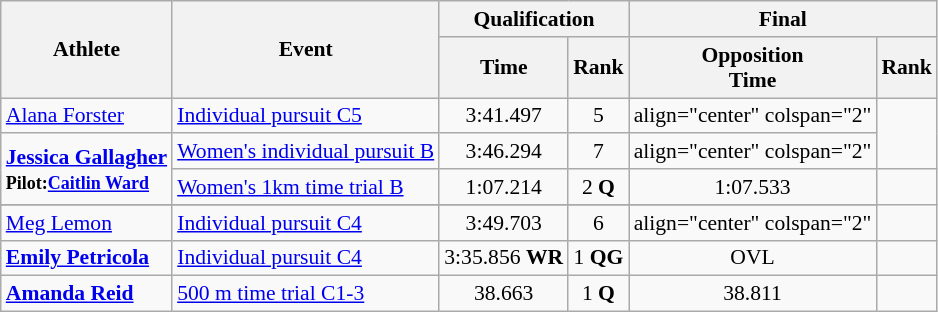<table class=wikitable style="font-size:90%">
<tr>
<th rowspan="2">Athlete</th>
<th rowspan="2">Event</th>
<th colspan="2">Qualification</th>
<th colspan="2">Final</th>
</tr>
<tr>
<th>Time</th>
<th>Rank</th>
<th>Opposition<br>Time</th>
<th>Rank</th>
</tr>
<tr align=center>
<td align=left><a href='#'>Alana Forster</a></td>
<td align=left><a href='#'>Individual pursuit C5</a></td>
<td>3:41.497</td>
<td>5</td>
<td>align="center" colspan="2" </td>
</tr>
<tr align=center>
<td align=left rowspan="2"><strong><a href='#'>Jessica Gallagher</a></strong><br><small> <strong>Pilot:<a href='#'>Caitlin Ward</a></strong> </small></td>
<td align=left><a href='#'>Women's individual pursuit B</a></td>
<td>3:46.294</td>
<td>7</td>
<td>align="center" colspan="2" </td>
</tr>
<tr align=center>
<td align=left><a href='#'>Women's 1km time trial B</a></td>
<td>1:07.214</td>
<td>2 <strong>Q</strong></td>
<td>1:07.533</td>
<td></td>
</tr>
<tr>
</tr>
<tr align=center>
<td align=left><a href='#'>Meg Lemon</a></td>
<td align=left><a href='#'>Individual pursuit C4</a></td>
<td>3:49.703</td>
<td>6</td>
<td>align="center" colspan="2" </td>
</tr>
<tr align=center>
<td align=left><strong><a href='#'>Emily Petricola</a></strong></td>
<td align=left><a href='#'>Individual pursuit C4</a></td>
<td>3:35.856 <strong>WR</strong></td>
<td>1 <strong>QG</strong></td>
<td>OVL</td>
<td></td>
</tr>
<tr align=center>
<td align=left><strong><a href='#'>Amanda Reid</a></strong></td>
<td align=left><a href='#'>500 m time trial C1-3</a></td>
<td>38.663</td>
<td>1 <strong>Q</strong></td>
<td>38.811</td>
<td></td>
</tr>
</table>
